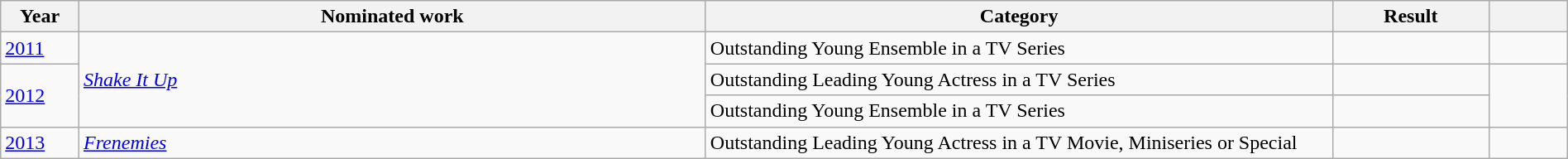<table class="wikitable plainrowheaders" style="width:100%;">
<tr>
<th scope="col" style="width:5%;">Year</th>
<th scope="col" style="width:40%;">Nominated work</th>
<th scope="col" style="width:40%;">Category</th>
<th scope="col" style="width:10%;">Result</th>
<th scope="col" style="width:5%;"></th>
</tr>
<tr>
<td><a href='#'>2011</a></td>
<td rowspan="3"><em><a href='#'>Shake It Up</a></em></td>
<td>Outstanding Young Ensemble in a TV Series</td>
<td></td>
<td style="text-align:center;"></td>
</tr>
<tr>
<td rowspan="2"><a href='#'>2012</a></td>
<td>Outstanding Leading Young Actress in a TV Series</td>
<td></td>
<td style="text-align:center;" rowspan="2"></td>
</tr>
<tr>
<td>Outstanding Young Ensemble in a TV Series</td>
<td></td>
</tr>
<tr>
<td><a href='#'>2013</a></td>
<td><em><a href='#'>Frenemies</a></em></td>
<td>Outstanding Leading Young Actress in a TV Movie, Miniseries or Special</td>
<td></td>
<td style="text-align:center;"></td>
</tr>
</table>
